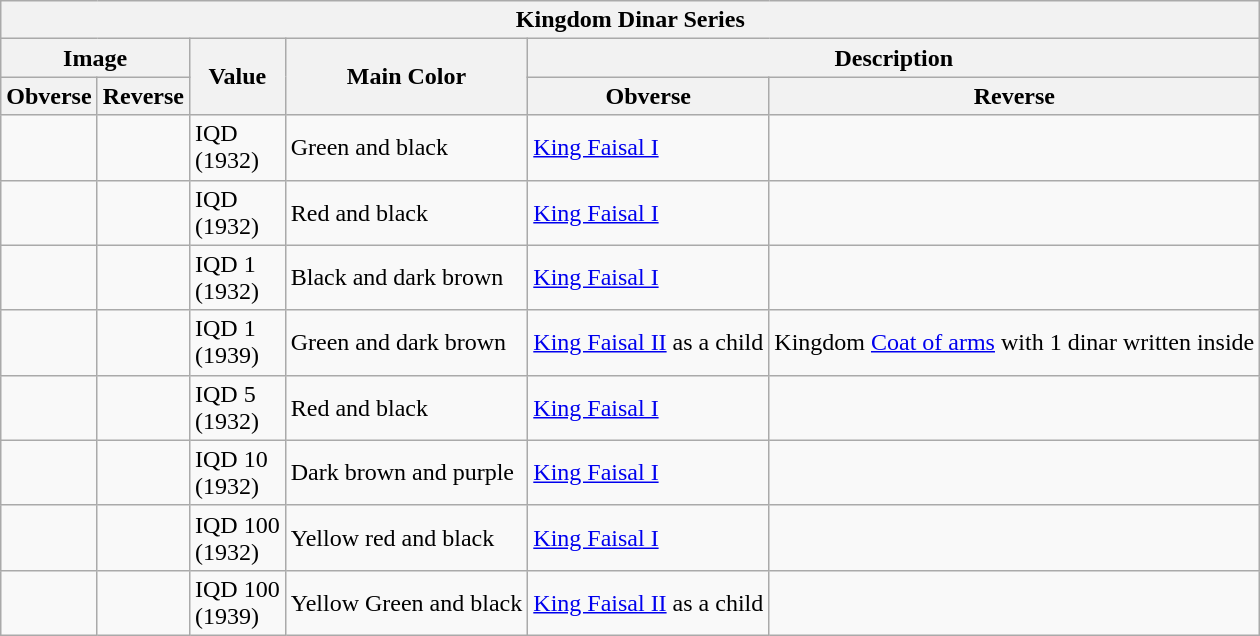<table class="wikitable sortable style="font-size: 90%">
<tr>
<th colspan="6">Kingdom Dinar Series</th>
</tr>
<tr>
<th colspan="2">Image</th>
<th rowspan="2">Value</th>
<th rowspan="2">Main Color</th>
<th colspan="2">Description</th>
</tr>
<tr>
<th>Obverse</th>
<th>Reverse</th>
<th>Obverse</th>
<th>Reverse</th>
</tr>
<tr bgcolor="">
<td></td>
<td></td>
<td>IQD <br>(1932)</td>
<td>Green and black</td>
<td><a href='#'>King Faisal I</a></td>
<td></td>
</tr>
<tr bgcolor="">
<td></td>
<td></td>
<td>IQD <br>(1932)</td>
<td>Red and black</td>
<td><a href='#'>King Faisal I</a></td>
<td></td>
</tr>
<tr bgcolor="">
<td></td>
<td></td>
<td>IQD 1<br>(1932)</td>
<td>Black and dark brown</td>
<td><a href='#'>King Faisal I</a></td>
<td></td>
</tr>
<tr>
<td></td>
<td></td>
<td>IQD 1<br>(1939)</td>
<td>Green and dark brown</td>
<td><a href='#'>King Faisal II</a> as a child</td>
<td>Kingdom <a href='#'>Coat of arms</a> with 1 dinar written inside</td>
</tr>
<tr bgcolor="">
<td></td>
<td></td>
<td>IQD 5<br>(1932)</td>
<td>Red and black</td>
<td><a href='#'>King Faisal I</a></td>
<td></td>
</tr>
<tr bgcolor="">
<td></td>
<td></td>
<td>IQD 10<br>(1932)</td>
<td>Dark brown and purple</td>
<td><a href='#'>King Faisal I</a></td>
<td></td>
</tr>
<tr bgcolor="">
<td></td>
<td></td>
<td>IQD 100<br>(1932)</td>
<td>Yellow red and black</td>
<td><a href='#'>King Faisal I</a></td>
<td></td>
</tr>
<tr bgcolor="">
<td></td>
<td></td>
<td>IQD 100<br>(1939)</td>
<td>Yellow Green and black</td>
<td><a href='#'>King Faisal II</a> as a child</td>
<td></td>
</tr>
</table>
